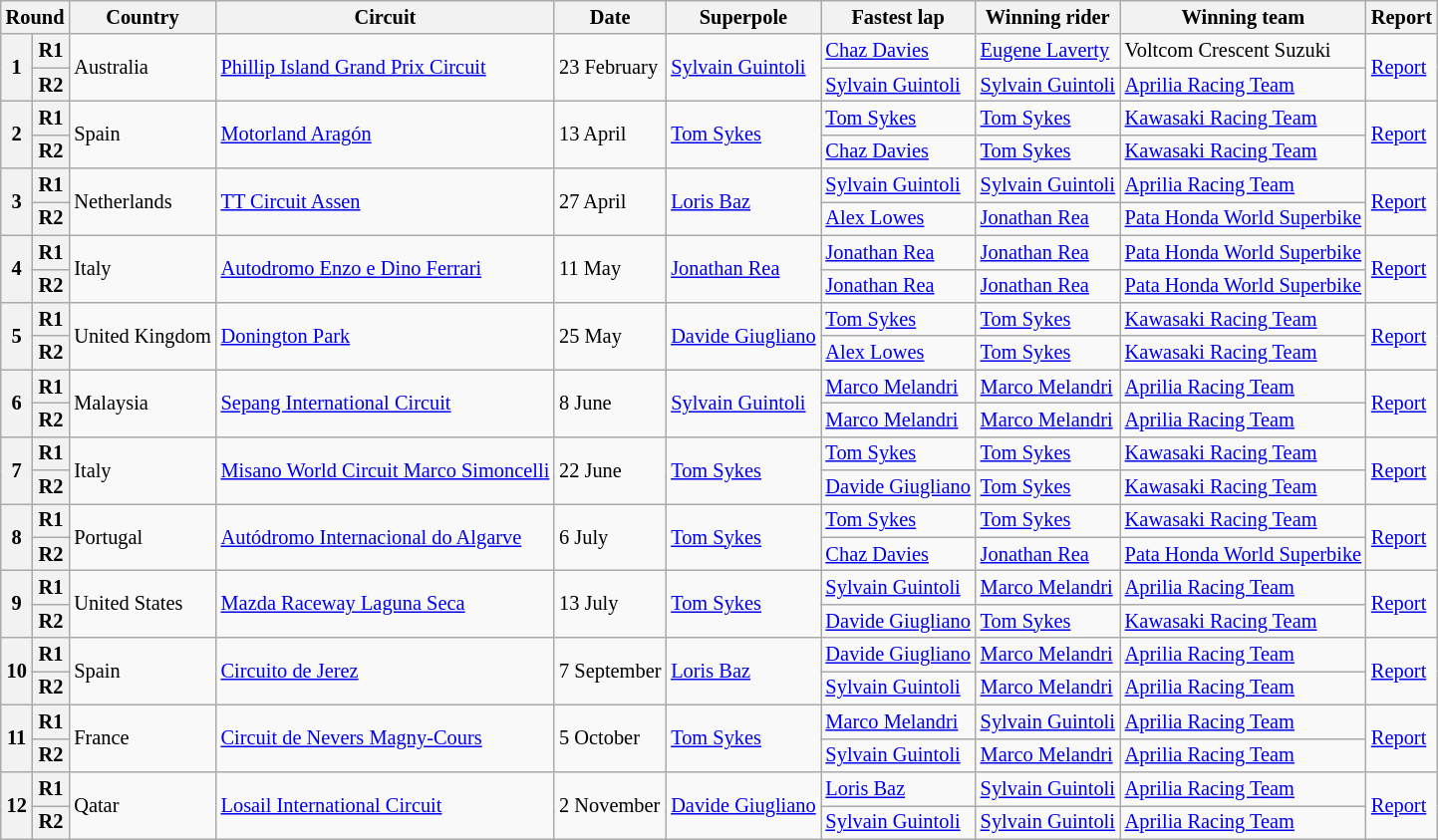<table class="wikitable" style="font-size: 85%">
<tr>
<th colspan=2>Round</th>
<th>Country</th>
<th>Circuit</th>
<th>Date</th>
<th>Superpole</th>
<th>Fastest lap</th>
<th>Winning rider</th>
<th>Winning team</th>
<th>Report</th>
</tr>
<tr>
<th rowspan=2>1</th>
<th>R1</th>
<td rowspan=2> Australia</td>
<td rowspan=2><a href='#'>Phillip Island Grand Prix Circuit</a></td>
<td rowspan=2>23 February</td>
<td rowspan=2> <a href='#'>Sylvain Guintoli</a></td>
<td> <a href='#'>Chaz Davies</a></td>
<td> <a href='#'>Eugene Laverty</a></td>
<td>Voltcom Crescent Suzuki</td>
<td rowspan=2><a href='#'>Report</a></td>
</tr>
<tr>
<th>R2</th>
<td> <a href='#'>Sylvain Guintoli</a></td>
<td> <a href='#'>Sylvain Guintoli</a></td>
<td><a href='#'>Aprilia Racing Team</a></td>
</tr>
<tr>
<th rowspan=2>2</th>
<th>R1</th>
<td rowspan=2> Spain</td>
<td rowspan=2><a href='#'>Motorland Aragón</a></td>
<td rowspan=2>13 April</td>
<td rowspan=2> <a href='#'>Tom Sykes</a></td>
<td> <a href='#'>Tom Sykes</a></td>
<td> <a href='#'>Tom Sykes</a></td>
<td><a href='#'>Kawasaki Racing Team</a></td>
<td rowspan=2><a href='#'>Report</a></td>
</tr>
<tr>
<th>R2</th>
<td> <a href='#'>Chaz Davies</a></td>
<td> <a href='#'>Tom Sykes</a></td>
<td><a href='#'>Kawasaki Racing Team</a></td>
</tr>
<tr>
<th rowspan=2>3</th>
<th>R1</th>
<td rowspan=2> Netherlands</td>
<td rowspan=2><a href='#'>TT Circuit Assen</a></td>
<td rowspan=2>27 April</td>
<td rowspan=2> <a href='#'>Loris Baz</a></td>
<td> <a href='#'>Sylvain Guintoli</a></td>
<td> <a href='#'>Sylvain Guintoli</a></td>
<td><a href='#'>Aprilia Racing Team</a></td>
<td rowspan=2><a href='#'>Report</a></td>
</tr>
<tr>
<th>R2</th>
<td> <a href='#'>Alex Lowes</a></td>
<td> <a href='#'>Jonathan Rea</a></td>
<td><a href='#'>Pata Honda World Superbike</a></td>
</tr>
<tr>
<th rowspan=2>4</th>
<th>R1</th>
<td rowspan=2> Italy</td>
<td rowspan=2><a href='#'>Autodromo Enzo e Dino Ferrari</a></td>
<td rowspan=2>11 May</td>
<td rowspan=2> <a href='#'>Jonathan Rea</a></td>
<td> <a href='#'>Jonathan Rea</a></td>
<td> <a href='#'>Jonathan Rea</a></td>
<td><a href='#'>Pata Honda World Superbike</a></td>
<td rowspan=2><a href='#'>Report</a></td>
</tr>
<tr>
<th>R2</th>
<td> <a href='#'>Jonathan Rea</a></td>
<td> <a href='#'>Jonathan Rea</a></td>
<td><a href='#'>Pata Honda World Superbike</a></td>
</tr>
<tr>
<th rowspan=2>5</th>
<th>R1</th>
<td rowspan=2> United Kingdom</td>
<td rowspan=2><a href='#'>Donington Park</a></td>
<td rowspan=2>25 May</td>
<td rowspan=2> <a href='#'>Davide Giugliano</a></td>
<td> <a href='#'>Tom Sykes</a></td>
<td> <a href='#'>Tom Sykes</a></td>
<td><a href='#'>Kawasaki Racing Team</a></td>
<td rowspan=2><a href='#'>Report</a></td>
</tr>
<tr>
<th>R2</th>
<td> <a href='#'>Alex Lowes</a></td>
<td> <a href='#'>Tom Sykes</a></td>
<td><a href='#'>Kawasaki Racing Team</a></td>
</tr>
<tr>
<th rowspan=2>6</th>
<th>R1</th>
<td rowspan=2> Malaysia</td>
<td rowspan=2><a href='#'>Sepang International Circuit</a></td>
<td rowspan=2>8 June</td>
<td rowspan=2> <a href='#'>Sylvain Guintoli</a></td>
<td> <a href='#'>Marco Melandri</a></td>
<td> <a href='#'>Marco Melandri</a></td>
<td><a href='#'>Aprilia Racing Team</a></td>
<td rowspan=2><a href='#'>Report</a></td>
</tr>
<tr>
<th>R2</th>
<td> <a href='#'>Marco Melandri</a></td>
<td> <a href='#'>Marco Melandri</a></td>
<td><a href='#'>Aprilia Racing Team</a></td>
</tr>
<tr>
<th rowspan=2>7</th>
<th>R1</th>
<td rowspan=2> Italy</td>
<td rowspan=2><a href='#'>Misano World Circuit Marco Simoncelli</a></td>
<td rowspan=2>22 June</td>
<td rowspan=2> <a href='#'>Tom Sykes</a></td>
<td> <a href='#'>Tom Sykes</a></td>
<td> <a href='#'>Tom Sykes</a></td>
<td><a href='#'>Kawasaki Racing Team</a></td>
<td rowspan=2><a href='#'>Report</a></td>
</tr>
<tr>
<th>R2</th>
<td> <a href='#'>Davide Giugliano</a></td>
<td> <a href='#'>Tom Sykes</a></td>
<td><a href='#'>Kawasaki Racing Team</a></td>
</tr>
<tr>
<th rowspan=2>8</th>
<th>R1</th>
<td rowspan=2> Portugal</td>
<td rowspan=2><a href='#'>Autódromo Internacional do Algarve</a></td>
<td rowspan=2>6 July</td>
<td rowspan=2> <a href='#'>Tom Sykes</a></td>
<td> <a href='#'>Tom Sykes</a></td>
<td> <a href='#'>Tom Sykes</a></td>
<td><a href='#'>Kawasaki Racing Team</a></td>
<td rowspan=2><a href='#'>Report</a></td>
</tr>
<tr>
<th>R2</th>
<td> <a href='#'>Chaz Davies</a></td>
<td> <a href='#'>Jonathan Rea</a></td>
<td><a href='#'>Pata Honda World Superbike</a></td>
</tr>
<tr>
<th rowspan=2>9</th>
<th>R1</th>
<td rowspan=2> United States</td>
<td rowspan=2><a href='#'>Mazda Raceway Laguna Seca</a></td>
<td rowspan=2>13 July</td>
<td rowspan=2> <a href='#'>Tom Sykes</a></td>
<td> <a href='#'>Sylvain Guintoli</a></td>
<td> <a href='#'>Marco Melandri</a></td>
<td><a href='#'>Aprilia Racing Team</a></td>
<td rowspan=2><a href='#'>Report</a></td>
</tr>
<tr>
<th>R2</th>
<td> <a href='#'>Davide Giugliano</a></td>
<td> <a href='#'>Tom Sykes</a></td>
<td><a href='#'>Kawasaki Racing Team</a></td>
</tr>
<tr>
<th rowspan=2>10</th>
<th>R1</th>
<td rowspan=2> Spain</td>
<td rowspan=2><a href='#'>Circuito de Jerez</a></td>
<td rowspan=2>7 September</td>
<td rowspan=2> <a href='#'>Loris Baz</a></td>
<td> <a href='#'>Davide Giugliano</a></td>
<td> <a href='#'>Marco Melandri</a></td>
<td><a href='#'>Aprilia Racing Team</a></td>
<td rowspan=2><a href='#'>Report</a></td>
</tr>
<tr>
<th>R2</th>
<td> <a href='#'>Sylvain Guintoli</a></td>
<td> <a href='#'>Marco Melandri</a></td>
<td><a href='#'>Aprilia Racing Team</a></td>
</tr>
<tr>
<th rowspan=2>11</th>
<th>R1</th>
<td rowspan=2> France</td>
<td rowspan=2><a href='#'>Circuit de Nevers Magny-Cours</a></td>
<td rowspan=2>5 October</td>
<td rowspan=2> <a href='#'>Tom Sykes</a></td>
<td> <a href='#'>Marco Melandri</a></td>
<td> <a href='#'>Sylvain Guintoli</a></td>
<td><a href='#'>Aprilia Racing Team</a></td>
<td rowspan=2><a href='#'>Report</a></td>
</tr>
<tr>
<th>R2</th>
<td> <a href='#'>Sylvain Guintoli</a></td>
<td> <a href='#'>Marco Melandri</a></td>
<td><a href='#'>Aprilia Racing Team</a></td>
</tr>
<tr>
<th rowspan=2>12</th>
<th>R1</th>
<td rowspan=2> Qatar</td>
<td rowspan=2><a href='#'>Losail International Circuit</a></td>
<td rowspan=2>2 November</td>
<td rowspan=2> <a href='#'>Davide Giugliano</a></td>
<td> <a href='#'>Loris Baz</a></td>
<td> <a href='#'>Sylvain Guintoli</a></td>
<td><a href='#'>Aprilia Racing Team</a></td>
<td rowspan=2><a href='#'>Report</a></td>
</tr>
<tr>
<th>R2</th>
<td> <a href='#'>Sylvain Guintoli</a></td>
<td> <a href='#'>Sylvain Guintoli</a></td>
<td><a href='#'>Aprilia Racing Team</a></td>
</tr>
</table>
